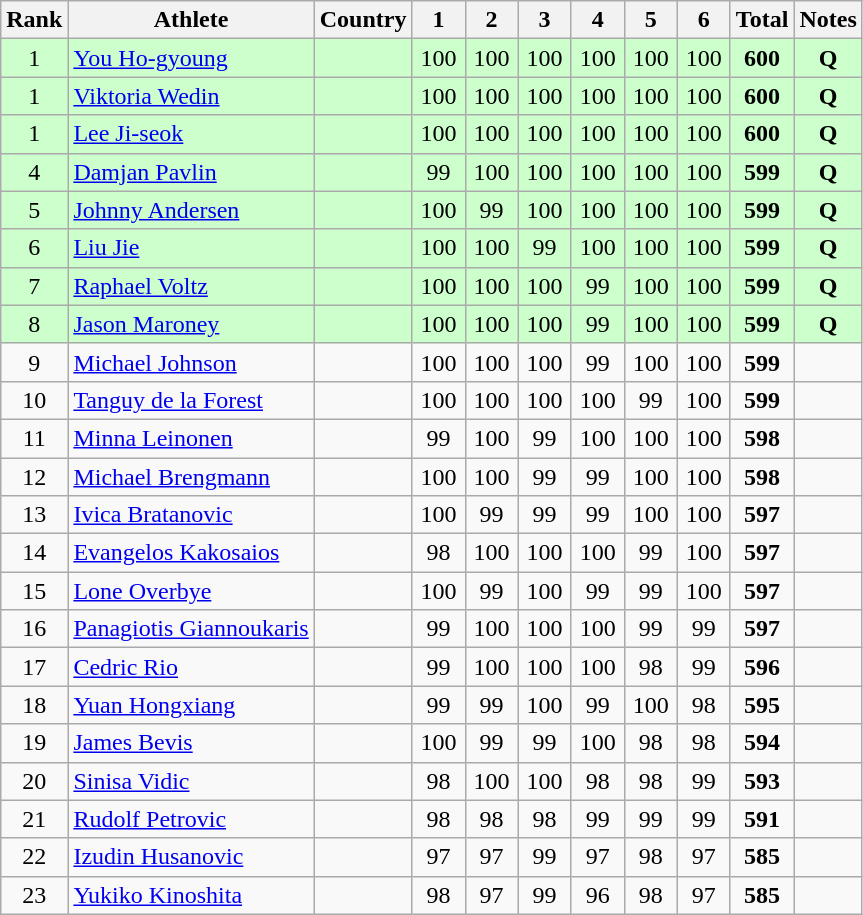<table class="wikitable sortable" style="text-align:center">
<tr>
<th>Rank</th>
<th>Athlete</th>
<th>Country</th>
<th style="width: 28px">1</th>
<th style="width: 28px">2</th>
<th style="width: 28px">3</th>
<th style="width: 28px">4</th>
<th style="width: 28px">5</th>
<th style="width: 28px">6</th>
<th>Total</th>
<th class="unsortable">Notes</th>
</tr>
<tr bgcolor=#ccffcc>
<td>1</td>
<td align="left"><a href='#'>You Ho-gyoung</a></td>
<td align="left"></td>
<td align="center">100</td>
<td align="center">100</td>
<td align="center">100</td>
<td align="center">100</td>
<td align="center">100</td>
<td align="center">100</td>
<td align="center"><strong>600</strong></td>
<td align="center"><strong>Q</strong></td>
</tr>
<tr bgcolor=#ccffcc>
<td>1</td>
<td align="left"><a href='#'>Viktoria Wedin</a></td>
<td align="left"></td>
<td align="center">100</td>
<td align="center">100</td>
<td align="center">100</td>
<td align="center">100</td>
<td align="center">100</td>
<td align="center">100</td>
<td align="center"><strong>600</strong></td>
<td align="center"><strong>Q</strong></td>
</tr>
<tr bgcolor=#ccffcc>
<td>1</td>
<td align="left"><a href='#'>Lee Ji-seok</a></td>
<td align="left"></td>
<td align="center">100</td>
<td align="center">100</td>
<td align="center">100</td>
<td align="center">100</td>
<td align="center">100</td>
<td align="center">100</td>
<td align="center"><strong>600</strong></td>
<td align="center"><strong>Q</strong></td>
</tr>
<tr bgcolor=#ccffcc>
<td>4</td>
<td align="left"><a href='#'>Damjan Pavlin</a></td>
<td align="left"></td>
<td align="center">99</td>
<td align="center">100</td>
<td align="center">100</td>
<td align="center">100</td>
<td align="center">100</td>
<td align="center">100</td>
<td align="center"><strong>599</strong></td>
<td align="center"><strong>Q</strong></td>
</tr>
<tr bgcolor=#ccffcc>
<td>5</td>
<td align="left"><a href='#'>Johnny Andersen</a></td>
<td align="left"></td>
<td align="center">100</td>
<td align="center">99</td>
<td align="center">100</td>
<td align="center">100</td>
<td align="center">100</td>
<td align="center">100</td>
<td align="center"><strong>599</strong></td>
<td align="center"><strong>Q</strong></td>
</tr>
<tr bgcolor=#ccffcc>
<td>6</td>
<td align="left"><a href='#'>Liu Jie</a></td>
<td align="left"></td>
<td align="center">100</td>
<td align="center">100</td>
<td align="center">99</td>
<td align="center">100</td>
<td align="center">100</td>
<td align="center">100</td>
<td align="center"><strong>599</strong></td>
<td align="center"><strong>Q</strong></td>
</tr>
<tr bgcolor=#ccffcc>
<td>7</td>
<td align="left"><a href='#'>Raphael Voltz</a></td>
<td align="left"></td>
<td align="center">100</td>
<td align="center">100</td>
<td align="center">100</td>
<td align="center">99</td>
<td align="center">100</td>
<td align="center">100</td>
<td align="center"><strong>599</strong></td>
<td align="center"><strong>Q</strong></td>
</tr>
<tr bgcolor=#ccffcc>
<td>8</td>
<td align="left"><a href='#'>Jason Maroney</a></td>
<td align="left"></td>
<td align="center">100</td>
<td align="center">100</td>
<td align="center">100</td>
<td align="center">99</td>
<td align="center">100</td>
<td align="center">100</td>
<td align="center"><strong>599</strong></td>
<td align="center"><strong>Q</strong></td>
</tr>
<tr>
<td>9</td>
<td align="left"><a href='#'>Michael Johnson</a></td>
<td align="left"></td>
<td align="center">100</td>
<td align="center">100</td>
<td align="center">100</td>
<td align="center">99</td>
<td align="center">100</td>
<td align="center">100</td>
<td align="center"><strong>599</strong></td>
<td></td>
</tr>
<tr>
<td>10</td>
<td align="left"><a href='#'>Tanguy de la Forest</a></td>
<td align="left"></td>
<td align="center">100</td>
<td align="center">100</td>
<td align="center">100</td>
<td align="center">100</td>
<td align="center">99</td>
<td align="center">100</td>
<td align="center"><strong>599</strong></td>
<td></td>
</tr>
<tr>
<td>11</td>
<td align="left"><a href='#'>Minna Leinonen</a></td>
<td align="left"></td>
<td align="center">99</td>
<td align="center">100</td>
<td align="center">99</td>
<td align="center">100</td>
<td align="center">100</td>
<td align="center">100</td>
<td align="center"><strong>598</strong></td>
<td></td>
</tr>
<tr>
<td>12</td>
<td align="left"><a href='#'>Michael Brengmann</a></td>
<td align="left"></td>
<td align="center">100</td>
<td align="center">100</td>
<td align="center">99</td>
<td align="center">99</td>
<td align="center">100</td>
<td align="center">100</td>
<td align="center"><strong>598</strong></td>
<td></td>
</tr>
<tr>
<td>13</td>
<td align="left"><a href='#'>Ivica Bratanovic</a></td>
<td align="left"></td>
<td align="center">100</td>
<td align="center">99</td>
<td align="center">99</td>
<td align="center">99</td>
<td align="center">100</td>
<td align="center">100</td>
<td align="center"><strong>597</strong></td>
<td></td>
</tr>
<tr>
<td>14</td>
<td align="left"><a href='#'>Evangelos Kakosaios</a></td>
<td align="left"></td>
<td align="center">98</td>
<td align="center">100</td>
<td align="center">100</td>
<td align="center">100</td>
<td align="center">99</td>
<td align="center">100</td>
<td align="center"><strong>597</strong></td>
<td></td>
</tr>
<tr>
<td>15</td>
<td align="left"><a href='#'>Lone Overbye</a></td>
<td align="left"></td>
<td align="center">100</td>
<td align="center">99</td>
<td align="center">100</td>
<td align="center">99</td>
<td align="center">99</td>
<td align="center">100</td>
<td align="center"><strong>597</strong></td>
<td></td>
</tr>
<tr>
<td>16</td>
<td align="left"><a href='#'>Panagiotis Giannoukaris</a></td>
<td align="left"></td>
<td align="center">99</td>
<td align="center">100</td>
<td align="center">100</td>
<td align="center">100</td>
<td align="center">99</td>
<td align="center">99</td>
<td align="center"><strong>597</strong></td>
<td></td>
</tr>
<tr>
<td>17</td>
<td align="left"><a href='#'>Cedric Rio</a></td>
<td align="left"></td>
<td align="center">99</td>
<td align="center">100</td>
<td align="center">100</td>
<td align="center">100</td>
<td align="center">98</td>
<td align="center">99</td>
<td align="center"><strong>596</strong></td>
<td></td>
</tr>
<tr>
<td>18</td>
<td align="left"><a href='#'>Yuan Hongxiang</a></td>
<td align="left"></td>
<td align="center">99</td>
<td align="center">99</td>
<td align="center">100</td>
<td align="center">99</td>
<td align="center">100</td>
<td align="center">98</td>
<td align="center"><strong>595</strong></td>
<td></td>
</tr>
<tr>
<td>19</td>
<td align="left"><a href='#'>James Bevis</a></td>
<td align="left"></td>
<td align="center">100</td>
<td align="center">99</td>
<td align="center">99</td>
<td align="center">100</td>
<td align="center">98</td>
<td align="center">98</td>
<td align="center"><strong>594</strong></td>
<td></td>
</tr>
<tr>
<td>20</td>
<td align="left"><a href='#'>Sinisa Vidic</a></td>
<td align="left"></td>
<td align="center">98</td>
<td align="center">100</td>
<td align="center">100</td>
<td align="center">98</td>
<td align="center">98</td>
<td align="center">99</td>
<td align="center"><strong>593</strong></td>
<td></td>
</tr>
<tr>
<td>21</td>
<td align="left"><a href='#'>Rudolf Petrovic</a></td>
<td align="left"></td>
<td align="center">98</td>
<td align="center">98</td>
<td align="center">98</td>
<td align="center">99</td>
<td align="center">99</td>
<td align="center">99</td>
<td align="center"><strong>591</strong></td>
<td></td>
</tr>
<tr>
<td>22</td>
<td align="left"><a href='#'>Izudin Husanovic</a></td>
<td align="left"></td>
<td align="center">97</td>
<td align="center">97</td>
<td align="center">99</td>
<td align="center">97</td>
<td align="center">98</td>
<td align="center">97</td>
<td align="center"><strong>585</strong></td>
<td></td>
</tr>
<tr>
<td>23</td>
<td align="left"><a href='#'>Yukiko Kinoshita</a></td>
<td align="left"></td>
<td align="center">98</td>
<td align="center">97</td>
<td align="center">99</td>
<td align="center">96</td>
<td align="center">98</td>
<td align="center">97</td>
<td align="center"><strong>585</strong></td>
<td></td>
</tr>
</table>
